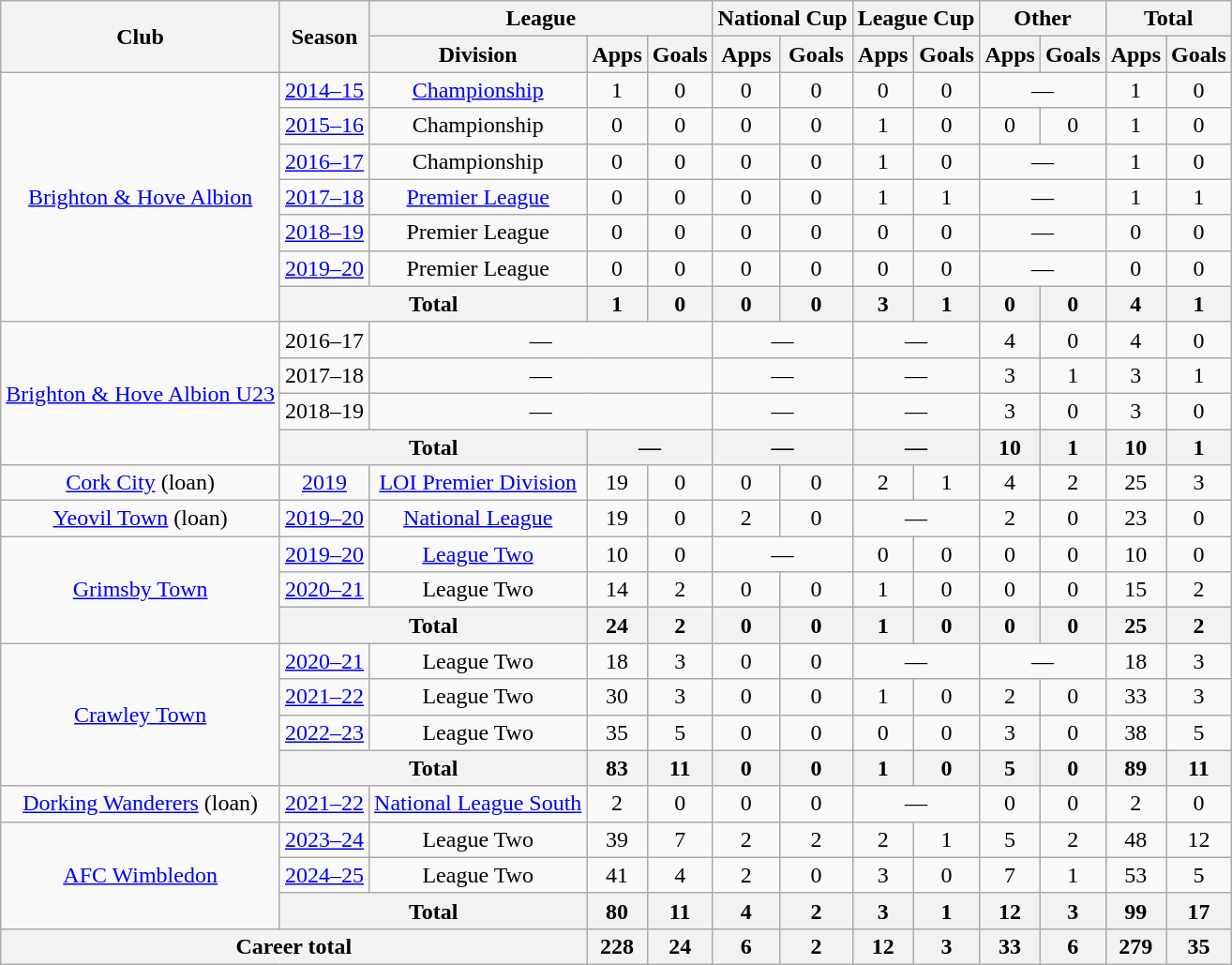<table class=wikitable style="text-align: center;">
<tr>
<th rowspan=2>Club</th>
<th rowspan=2>Season</th>
<th colspan=3>League</th>
<th colspan=2>National Cup</th>
<th colspan=2>League Cup</th>
<th colspan=2>Other</th>
<th colspan=2>Total</th>
</tr>
<tr>
<th>Division</th>
<th>Apps</th>
<th>Goals</th>
<th>Apps</th>
<th>Goals</th>
<th>Apps</th>
<th>Goals</th>
<th>Apps</th>
<th>Goals</th>
<th>Apps</th>
<th>Goals</th>
</tr>
<tr>
<td rowspan=7><a href='#'>Brighton & Hove Albion</a></td>
<td><a href='#'>2014–15</a></td>
<td><a href='#'>Championship</a></td>
<td>1</td>
<td>0</td>
<td>0</td>
<td>0</td>
<td>0</td>
<td>0</td>
<td colspan=2>—</td>
<td>1</td>
<td>0</td>
</tr>
<tr>
<td><a href='#'>2015–16</a></td>
<td>Championship</td>
<td>0</td>
<td>0</td>
<td>0</td>
<td>0</td>
<td>1</td>
<td>0</td>
<td>0</td>
<td>0</td>
<td>1</td>
<td>0</td>
</tr>
<tr>
<td><a href='#'>2016–17</a></td>
<td>Championship</td>
<td>0</td>
<td>0</td>
<td>0</td>
<td>0</td>
<td>1</td>
<td>0</td>
<td colspan=2>—</td>
<td>1</td>
<td>0</td>
</tr>
<tr>
<td><a href='#'>2017–18</a></td>
<td><a href='#'>Premier League</a></td>
<td>0</td>
<td>0</td>
<td>0</td>
<td>0</td>
<td>1</td>
<td>1</td>
<td colspan=2>—</td>
<td>1</td>
<td>1</td>
</tr>
<tr>
<td><a href='#'>2018–19</a></td>
<td>Premier League</td>
<td>0</td>
<td>0</td>
<td>0</td>
<td>0</td>
<td>0</td>
<td>0</td>
<td colspan=2>—</td>
<td>0</td>
<td>0</td>
</tr>
<tr>
<td><a href='#'>2019–20</a></td>
<td>Premier League</td>
<td>0</td>
<td>0</td>
<td>0</td>
<td>0</td>
<td>0</td>
<td>0</td>
<td colspan=2>—</td>
<td>0</td>
<td>0</td>
</tr>
<tr>
<th colspan=2>Total</th>
<th>1</th>
<th>0</th>
<th>0</th>
<th>0</th>
<th>3</th>
<th>1</th>
<th>0</th>
<th>0</th>
<th>4</th>
<th>1</th>
</tr>
<tr>
<td rowspan="4"><a href='#'>Brighton & Hove Albion U23</a></td>
<td>2016–17</td>
<td colspan=3>—</td>
<td colspan=2>—</td>
<td colspan=2>—</td>
<td>4</td>
<td>0</td>
<td>4</td>
<td>0</td>
</tr>
<tr>
<td>2017–18</td>
<td colspan=3>—</td>
<td colspan=2>—</td>
<td colspan=2>—</td>
<td>3</td>
<td>1</td>
<td>3</td>
<td>1</td>
</tr>
<tr>
<td>2018–19</td>
<td colspan=3>—</td>
<td colspan=2>—</td>
<td colspan=2>—</td>
<td>3</td>
<td>0</td>
<td>3</td>
<td>0</td>
</tr>
<tr>
<th colspan=2>Total</th>
<th colspan=2>—</th>
<th colspan=2>—</th>
<th colspan=2>—</th>
<th>10</th>
<th>1</th>
<th>10</th>
<th>1</th>
</tr>
<tr>
<td><a href='#'>Cork City</a> (loan)</td>
<td><a href='#'>2019</a></td>
<td><a href='#'>LOI Premier Division</a></td>
<td>19</td>
<td>0</td>
<td>0</td>
<td>0</td>
<td>2</td>
<td>1</td>
<td>4</td>
<td>2</td>
<td>25</td>
<td>3</td>
</tr>
<tr>
<td><a href='#'>Yeovil Town</a> (loan)</td>
<td><a href='#'>2019–20</a></td>
<td><a href='#'>National League</a></td>
<td>19</td>
<td>0</td>
<td>2</td>
<td>0</td>
<td colspan=2>—</td>
<td>2</td>
<td>0</td>
<td>23</td>
<td>0</td>
</tr>
<tr>
<td rowspan=3><a href='#'>Grimsby Town</a></td>
<td><a href='#'>2019–20</a></td>
<td><a href='#'>League Two</a></td>
<td>10</td>
<td>0</td>
<td colspan=2>—</td>
<td>0</td>
<td>0</td>
<td>0</td>
<td>0</td>
<td>10</td>
<td>0</td>
</tr>
<tr>
<td><a href='#'>2020–21</a></td>
<td>League Two</td>
<td>14</td>
<td>2</td>
<td>0</td>
<td>0</td>
<td>1</td>
<td>0</td>
<td>0</td>
<td>0</td>
<td>15</td>
<td>2</td>
</tr>
<tr>
<th colspan="2">Total</th>
<th>24</th>
<th>2</th>
<th>0</th>
<th>0</th>
<th>1</th>
<th>0</th>
<th>0</th>
<th>0</th>
<th>25</th>
<th>2</th>
</tr>
<tr>
<td rowspan="4"><a href='#'>Crawley Town</a></td>
<td><a href='#'>2020–21</a></td>
<td>League Two</td>
<td>18</td>
<td>3</td>
<td>0</td>
<td>0</td>
<td colspan=2>—</td>
<td colspan=2>—</td>
<td>18</td>
<td>3</td>
</tr>
<tr>
<td><a href='#'>2021–22</a></td>
<td>League Two</td>
<td>30</td>
<td>3</td>
<td>0</td>
<td>0</td>
<td>1</td>
<td>0</td>
<td>2</td>
<td>0</td>
<td>33</td>
<td>3</td>
</tr>
<tr>
<td><a href='#'>2022–23</a></td>
<td>League Two</td>
<td>35</td>
<td>5</td>
<td>0</td>
<td>0</td>
<td>0</td>
<td>0</td>
<td>3</td>
<td>0</td>
<td>38</td>
<td>5</td>
</tr>
<tr>
<th colspan="2">Total</th>
<th>83</th>
<th>11</th>
<th>0</th>
<th>0</th>
<th>1</th>
<th>0</th>
<th>5</th>
<th>0</th>
<th>89</th>
<th>11</th>
</tr>
<tr>
<td><a href='#'>Dorking Wanderers</a> (loan)</td>
<td><a href='#'>2021–22</a></td>
<td><a href='#'>National League South</a></td>
<td>2</td>
<td>0</td>
<td>0</td>
<td>0</td>
<td colspan="2">—</td>
<td>0</td>
<td>0</td>
<td>2</td>
<td>0</td>
</tr>
<tr>
<td rowspan="3"><a href='#'>AFC Wimbledon</a></td>
<td><a href='#'>2023–24</a></td>
<td>League Two</td>
<td>39</td>
<td>7</td>
<td>2</td>
<td>2</td>
<td>2</td>
<td>1</td>
<td>5</td>
<td>2</td>
<td>48</td>
<td>12</td>
</tr>
<tr>
<td><a href='#'>2024–25</a></td>
<td>League Two</td>
<td>41</td>
<td>4</td>
<td>2</td>
<td>0</td>
<td>3</td>
<td>0</td>
<td>7</td>
<td>1</td>
<td>53</td>
<td>5</td>
</tr>
<tr>
<th colspan="2">Total</th>
<th>80</th>
<th>11</th>
<th>4</th>
<th>2</th>
<th>3</th>
<th>1</th>
<th>12</th>
<th>3</th>
<th>99</th>
<th>17</th>
</tr>
<tr>
<th colspan="3">Career total</th>
<th>228</th>
<th>24</th>
<th>6</th>
<th>2</th>
<th>12</th>
<th>3</th>
<th>33</th>
<th>6</th>
<th>279</th>
<th>35</th>
</tr>
</table>
